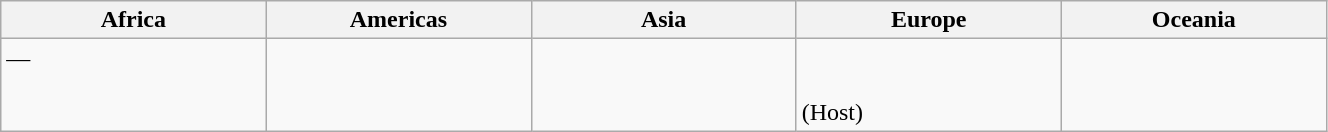<table class="wikitable" style="width:70%;">
<tr>
<th style="width:13%;">Africa</th>
<th style="width:13%;">Americas</th>
<th style="width:13%;">Asia</th>
<th style="width:13%;">Europe</th>
<th style="width:13%;">Oceania</th>
</tr>
<tr valign=top>
<td>—</td>
<td></td>
<td><br></td>
<td><br><br> (Host)<br></td>
<td></td>
</tr>
</table>
